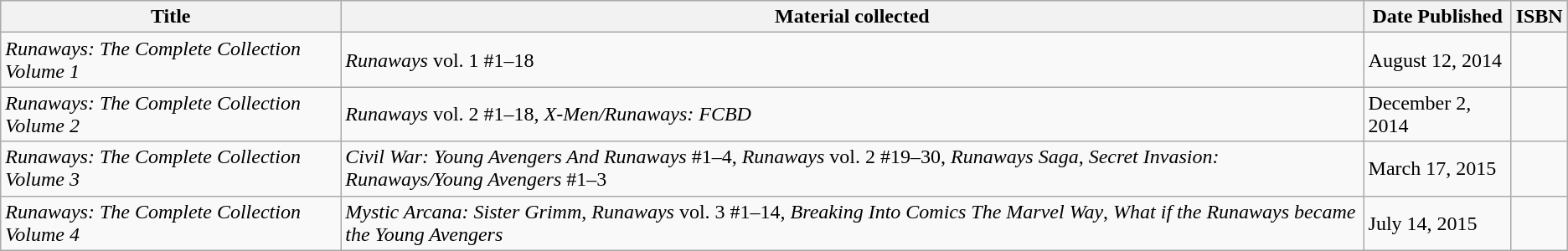<table class="wikitable">
<tr>
<th>Title</th>
<th>Material collected</th>
<th>Date Published</th>
<th>ISBN</th>
</tr>
<tr>
<td><em>Runaways: The Complete Collection Volume 1</em></td>
<td><em>Runaways</em> vol. 1 #1–18</td>
<td>August 12, 2014</td>
<td></td>
</tr>
<tr>
<td><em>Runaways: The Complete Collection Volume 2</em></td>
<td><em>Runaways</em> vol. 2 #1–18, <em>X-Men/Runaways: FCBD</em></td>
<td>December 2, 2014</td>
<td></td>
</tr>
<tr>
<td><em>Runaways: The Complete Collection Volume 3</em></td>
<td><em>Civil War: Young Avengers And Runaways</em> #1–4, <em>Runaways</em> vol. 2 #19–30, <em>Runaways Saga</em>, <em>Secret Invasion: Runaways/Young Avengers</em> #1–3</td>
<td>March 17, 2015</td>
<td></td>
</tr>
<tr>
<td><em>Runaways: The Complete Collection Volume 4</em></td>
<td><em>Mystic Arcana: Sister Grimm</em>, <em>Runaways</em> vol. 3 #1–14, <em>Breaking Into Comics The Marvel Way</em>, <em>What if the Runaways became the Young Avengers</em></td>
<td>July 14, 2015</td>
<td></td>
</tr>
</table>
